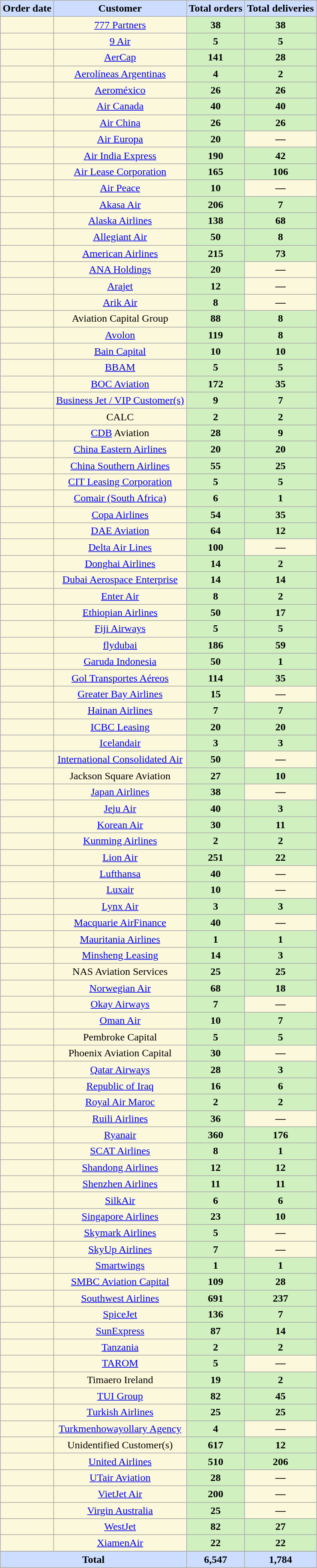<table class="wikitable sortable sticky-header sort-under" style="text-align:center; background-color:#fbf8db">
<tr>
<th style="background-color:#cdf;" rowspan='2'>Order date</th>
<th style="background-color:#cdf;" rowspan='2'>Customer</th>
<th style="background-color:#cdf;" rowspan='2' data-sort-type="number">Total orders</th>
<th style="background-color:#cdf;" rowspan="2" data-sort-type="number">Total deliveries</th>
</tr>
<tr>
</tr>
<tr>
<td></td>
<td><a href='#'>777 Partners</a></td>
<td style="background:#d0f0c0;"><strong>38</strong></td>
<td style="background:#d0f0c0;"><strong>38</strong></td>
</tr>
<tr>
<td></td>
<td><a href='#'>9 Air</a></td>
<td style="background:#d0f0c0;"><strong>5</strong></td>
<td style="background:#d0f0c0;"><strong>5</strong></td>
</tr>
<tr>
<td></td>
<td><a href='#'>AerCap</a></td>
<td style="background:#d0f0c0;"><strong>141</strong></td>
<td style="background:#d0f0c0;"><strong>28</strong></td>
</tr>
<tr>
<td></td>
<td><a href='#'>Aerolíneas Argentinas</a></td>
<td style="background:#d0f0c0;"><strong>4</strong></td>
<td style="background:#d0f0c0;"><strong>2</strong></td>
</tr>
<tr>
<td></td>
<td><a href='#'>Aeroméxico</a></td>
<td style="background:#d0f0c0;"><strong>26</strong></td>
<td style="background:#d0f0c0;"><strong>26</strong></td>
</tr>
<tr>
<td></td>
<td><a href='#'>Air Canada</a></td>
<td style="background:#d0f0c0;"><strong>40</strong></td>
<td style="background:#d0f0c0;"><strong>40</strong></td>
</tr>
<tr>
<td></td>
<td><a href='#'>Air China</a></td>
<td style="background:#d0f0c0;"><strong>26</strong></td>
<td style="background:#d0f0c0;"><strong>26</strong></td>
</tr>
<tr>
<td></td>
<td><a href='#'>Air Europa</a></td>
<td style="background:#d0f0c0;"><strong>20</strong></td>
<td><strong>—</strong></td>
</tr>
<tr>
<td></td>
<td><a href='#'>Air India Express</a></td>
<td style="background:#d0f0c0;"><strong>190</strong></td>
<td style="background:#d0f0c0;"><strong>42</strong></td>
</tr>
<tr>
<td></td>
<td><a href='#'>Air Lease Corporation</a></td>
<td style="background:#d0f0c0;"><strong>165</strong></td>
<td style="background:#d0f0c0;"><strong>106</strong></td>
</tr>
<tr>
<td></td>
<td><a href='#'>Air Peace</a></td>
<td style="background:#d0f0c0;"><strong>10</strong></td>
<td><strong>—</strong></td>
</tr>
<tr>
<td></td>
<td><a href='#'>Akasa Air</a></td>
<td style="background:#d0f0c0;"><strong>206</strong></td>
<td style="background:#d0f0c0;"><strong>7</strong></td>
</tr>
<tr>
<td></td>
<td><a href='#'>Alaska Airlines</a></td>
<td style="background:#d0f0c0;"><strong>138</strong></td>
<td style="background:#d0f0c0;"><strong>68</strong></td>
</tr>
<tr>
<td></td>
<td><a href='#'>Allegiant Air</a></td>
<td style="background:#d0f0c0;"><strong>50</strong></td>
<td style="background:#d0f0c0;"><strong>8</strong></td>
</tr>
<tr>
<td></td>
<td><a href='#'>American Airlines</a></td>
<td style="background:#d0f0c0;"><strong>215</strong></td>
<td style='background:#d0f0c0;'><strong>73</strong></td>
</tr>
<tr>
<td></td>
<td><a href='#'>ANA Holdings</a></td>
<td style="background:#d0f0c0;"><strong>20</strong></td>
<td><strong>—</strong></td>
</tr>
<tr>
<td></td>
<td><a href='#'>Arajet</a></td>
<td style="background:#d0f0c0;"><strong>12</strong></td>
<td><strong>—</strong></td>
</tr>
<tr>
<td></td>
<td><a href='#'>Arik Air</a></td>
<td style="background:#d0f0c0;"><strong>8</strong></td>
<td><strong>—</strong></td>
</tr>
<tr>
<td></td>
<td>Aviation Capital Group</td>
<td style="background:#d0f0c0;"><strong>88</strong></td>
<td style="background:#d0f0c0;"><strong>8</strong></td>
</tr>
<tr>
<td></td>
<td><a href='#'>Avolon</a></td>
<td style="background:#d0f0c0;"><strong>119</strong></td>
<td style="background:#d0f0c0;"><strong>8</strong></td>
</tr>
<tr>
<td></td>
<td><a href='#'>Bain Capital</a></td>
<td style="background:#d0f0c0;"><strong>10</strong></td>
<td style="background:#d0f0c0;"><strong>10</strong></td>
</tr>
<tr>
<td></td>
<td><a href='#'>BBAM</a></td>
<td style="background:#d0f0c0;"><strong>5</strong></td>
<td style="background:#d0f0c0;"><strong>5</strong></td>
</tr>
<tr>
<td></td>
<td><a href='#'>BOC Aviation</a></td>
<td style="background:#d0f0c0;"><strong>172</strong></td>
<td style="background:#d0f0c0;"><strong>35</strong></td>
</tr>
<tr>
<td></td>
<td><a href='#'>Business Jet / VIP Customer(s)</a></td>
<td style="background:#d0f0c0;"><strong>9</strong></td>
<td style="background:#d0f0c0;"><strong>7</strong></td>
</tr>
<tr>
<td></td>
<td>CALC</td>
<td style="background:#d0f0c0;"><strong>2</strong></td>
<td style="background:#d0f0c0;"><strong>2</strong></td>
</tr>
<tr>
<td></td>
<td><a href='#'>CDB</a> Aviation</td>
<td style="background:#d0f0c0;"><strong>28</strong></td>
<td style="background:#d0f0c0;"><strong>9</strong></td>
</tr>
<tr>
<td></td>
<td><a href='#'>China Eastern Airlines</a></td>
<td style="background:#d0f0c0;"><strong>20</strong></td>
<td style="background:#d0f0c0;"><strong>20</strong></td>
</tr>
<tr>
<td></td>
<td><a href='#'>China Southern Airlines</a></td>
<td style="background:#d0f0c0;"><strong>55</strong></td>
<td style="background:#d0f0c0;"><strong>25</strong></td>
</tr>
<tr>
<td></td>
<td><a href='#'>CIT Leasing Corporation</a></td>
<td style="background:#d0f0c0;"><strong>5</strong></td>
<td style="background:#d0f0c0;"><strong>5</strong></td>
</tr>
<tr>
<td></td>
<td><a href='#'>Comair (South Africa)</a></td>
<td style="background:#d0f0c0;"><strong>6</strong></td>
<td style="background:#d0f0c0;"><strong>1</strong></td>
</tr>
<tr>
<td></td>
<td><a href='#'>Copa Airlines</a></td>
<td style="background:#d0f0c0;"><strong>54</strong></td>
<td style="background:#d0f0c0;"><strong>35</strong></td>
</tr>
<tr>
<td></td>
<td><a href='#'>DAE Aviation</a></td>
<td style="background:#d0f0c0;"><strong>64</strong></td>
<td style="background:#d0f0c0;"><strong>12</strong></td>
</tr>
<tr>
<td></td>
<td><a href='#'>Delta Air Lines</a></td>
<td style="background:#d0f0c0;"><strong>100</strong></td>
<td><strong>—</strong></td>
</tr>
<tr>
<td></td>
<td><a href='#'>Donghai Airlines</a></td>
<td style="background:#d0f0c0;"><strong>14</strong></td>
<td style="background:#d0f0c0;"><strong>2</strong></td>
</tr>
<tr>
<td></td>
<td><a href='#'>Dubai Aerospace Enterprise</a></td>
<td style="background:#d0f0c0;"><strong>14</strong></td>
<td style="background:#d0f0c0;"><strong>14</strong></td>
</tr>
<tr>
<td></td>
<td><a href='#'>Enter Air</a></td>
<td style="background:#d0f0c0;"><strong>8</strong></td>
<td style="background:#d0f0c0;"><strong>2</strong></td>
</tr>
<tr>
<td></td>
<td><a href='#'>Ethiopian Airlines</a></td>
<td style="background:#d0f0c0;"><strong>50</strong></td>
<td style="background:#d0f0c0;"><strong>17</strong></td>
</tr>
<tr>
<td></td>
<td><a href='#'>Fiji Airways</a></td>
<td style="background:#d0f0c0;"><strong>5</strong></td>
<td style="background:#d0f0c0;"><strong>5</strong></td>
</tr>
<tr>
<td></td>
<td><a href='#'>flydubai</a></td>
<td style="background:#d0f0c0;"><strong>186</strong></td>
<td style="background:#d0f0c0;"><strong>59</strong></td>
</tr>
<tr>
<td></td>
<td><a href='#'>Garuda Indonesia</a></td>
<td style="background:#d0f0c0;"><strong>50</strong></td>
<td style="background:#d0f0c0;"><strong>1</strong></td>
</tr>
<tr>
<td></td>
<td><a href='#'>Gol Transportes Aéreos</a></td>
<td style="background:#d0f0c0;"><strong>114</strong></td>
<td style="background:#d0f0c0;"><strong>35</strong></td>
</tr>
<tr>
<td></td>
<td><a href='#'>Greater Bay Airlines</a></td>
<td style="background:#d0f0c0;"><strong>15</strong></td>
<td><strong>—</strong></td>
</tr>
<tr>
<td></td>
<td><a href='#'>Hainan Airlines</a></td>
<td style="background:#d0f0c0;"><strong>7</strong></td>
<td style="background:#d0f0c0;"><strong>7</strong></td>
</tr>
<tr>
<td></td>
<td><a href='#'>ICBC Leasing</a></td>
<td style="background:#d0f0c0;"><strong>20</strong></td>
<td style="background:#d0f0c0;"><strong>20</strong></td>
</tr>
<tr>
<td></td>
<td><a href='#'>Icelandair</a></td>
<td style="background:#d0f0c0;"><strong>3</strong></td>
<td style="background:#d0f0c0;"><strong>3</strong></td>
</tr>
<tr>
<td></td>
<td><a href='#'>International Consolidated Air</a></td>
<td style="background:#d0f0c0;"><strong>50</strong></td>
<td><strong>—</strong></td>
</tr>
<tr>
<td></td>
<td>Jackson Square Aviation</td>
<td style="background:#d0f0c0;"><strong>27</strong></td>
<td style="background:#d0f0c0;"><strong>10</strong></td>
</tr>
<tr>
<td></td>
<td><a href='#'>Japan Airlines</a></td>
<td style="background:#d0f0c0;"><strong>38</strong></td>
<td><strong>—</strong></td>
</tr>
<tr>
<td></td>
<td><a href='#'>Jeju Air</a></td>
<td style="background:#d0f0c0;"><strong>40</strong></td>
<td style="background:#d0f0c0;"><strong>3</strong></td>
</tr>
<tr>
<td></td>
<td><a href='#'>Korean Air</a></td>
<td style="background:#d0f0c0;"><strong>30</strong></td>
<td style="background:#d0f0c0;"><strong>11</strong></td>
</tr>
<tr>
<td></td>
<td><a href='#'>Kunming Airlines</a></td>
<td style="background:#d0f0c0;"><strong>2</strong></td>
<td style="background:#d0f0c0;"><strong>2</strong></td>
</tr>
<tr>
<td></td>
<td><a href='#'>Lion Air</a></td>
<td style="background:#d0f0c0;"><strong>251</strong></td>
<td style="background:#d0f0c0;"><strong>22</strong></td>
</tr>
<tr>
<td></td>
<td><a href='#'>Lufthansa</a></td>
<td style="background:#d0f0c0;"><strong>40</strong></td>
<td><strong>—</strong></td>
</tr>
<tr>
<td></td>
<td><a href='#'>Luxair</a></td>
<td style="background:#d0f0c0;"><strong>10</strong></td>
<td><strong>—</strong></td>
</tr>
<tr>
<td></td>
<td><a href='#'>Lynx Air</a></td>
<td style="background:#d0f0c0;"><strong>3</strong></td>
<td style="background:#d0f0c0;"><strong>3</strong></td>
</tr>
<tr>
<td></td>
<td><a href='#'>Macquarie AirFinance</a></td>
<td style="background:#d0f0c0;"><strong>40</strong></td>
<td><strong>—</strong></td>
</tr>
<tr>
<td></td>
<td><a href='#'>Mauritania Airlines</a></td>
<td style="background:#d0f0c0;"><strong>1</strong></td>
<td style="background:#d0f0c0;"><strong>1</strong></td>
</tr>
<tr>
<td></td>
<td><a href='#'>Minsheng Leasing</a></td>
<td style="background:#d0f0c0;"><strong>14</strong></td>
<td style="background:#d0f0c0;"><strong>3</strong></td>
</tr>
<tr>
<td></td>
<td>NAS Aviation Services</td>
<td style="background:#d0f0c0;"><strong>25</strong></td>
<td style="background:#d0f0c0;"><strong>25</strong></td>
</tr>
<tr>
<td></td>
<td><a href='#'>Norwegian Air</a></td>
<td style="background:#d0f0c0;"><strong>68</strong></td>
<td style="background:#d0f0c0;"><strong>18</strong></td>
</tr>
<tr>
<td></td>
<td><a href='#'>Okay Airways</a></td>
<td style="background:#d0f0c0;"><strong>7</strong></td>
<td><strong>—</strong></td>
</tr>
<tr>
<td></td>
<td><a href='#'>Oman Air</a></td>
<td style="background:#d0f0c0;"><strong>10</strong></td>
<td style="background:#d0f0c0;"><strong>7</strong></td>
</tr>
<tr>
<td></td>
<td>Pembroke Capital</td>
<td style="background:#d0f0c0;"><strong>5</strong></td>
<td style="background:#d0f0c0;"><strong>5</strong></td>
</tr>
<tr>
<td></td>
<td>Phoenix Aviation Capital</td>
<td style="background:#d0f0c0;"><strong>30</strong></td>
<td><strong>—</strong></td>
</tr>
<tr>
<td></td>
<td><a href='#'>Qatar Airways</a></td>
<td style="background:#d0f0c0;"><strong>28</strong></td>
<td style="background:#d0f0c0;"><strong>3</strong></td>
</tr>
<tr>
<td></td>
<td><a href='#'>Republic of Iraq</a></td>
<td style="background:#d0f0c0;"><strong>16</strong></td>
<td style="background:#d0f0c0;"><strong>6</strong></td>
</tr>
<tr>
<td></td>
<td><a href='#'>Royal Air Maroc</a></td>
<td style="background:#d0f0c0;"><strong>2</strong></td>
<td style="background:#d0f0c0;"><strong>2</strong></td>
</tr>
<tr>
<td></td>
<td><a href='#'>Ruili Airlines</a></td>
<td style="background:#d0f0c0;"><strong>36</strong></td>
<td><strong>—</strong></td>
</tr>
<tr>
<td></td>
<td><a href='#'>Ryanair</a></td>
<td style="background:#d0f0c0;"><strong>360</strong></td>
<td style="background:#d0f0c0;"><strong>176</strong></td>
</tr>
<tr>
<td></td>
<td><a href='#'>SCAT Airlines</a></td>
<td style="background:#d0f0c0;"><strong>8</strong></td>
<td style="background:#d0f0c0;"><strong>1</strong></td>
</tr>
<tr>
<td></td>
<td><a href='#'>Shandong Airlines</a></td>
<td style="background:#d0f0c0;"><strong>12</strong></td>
<td style="background:#d0f0c0;"><strong>12</strong></td>
</tr>
<tr>
<td></td>
<td><a href='#'>Shenzhen Airlines</a></td>
<td style="background:#d0f0c0;"><strong>11</strong></td>
<td style="background:#d0f0c0;"><strong>11</strong></td>
</tr>
<tr>
<td></td>
<td><a href='#'>SilkAir</a></td>
<td style="background:#d0f0c0;"><strong>6</strong></td>
<td style="background:#d0f0c0;"><strong>6</strong></td>
</tr>
<tr>
<td></td>
<td><a href='#'>Singapore Airlines</a></td>
<td style="background:#d0f0c0;"><strong>23</strong></td>
<td style="background:#d0f0c0;"><strong>10</strong></td>
</tr>
<tr>
<td></td>
<td><a href='#'>Skymark Airlines</a></td>
<td style="background:#d0f0c0;"><strong>5</strong></td>
<td><strong>—</strong></td>
</tr>
<tr>
<td></td>
<td><a href='#'>SkyUp Airlines</a></td>
<td style="background:#d0f0c0;"><strong>7</strong></td>
<td><strong>—</strong></td>
</tr>
<tr>
<td></td>
<td><a href='#'>Smartwings</a></td>
<td style="background:#d0f0c0;"><strong>1</strong></td>
<td style="background:#d0f0c0;"><strong>1</strong></td>
</tr>
<tr>
<td></td>
<td><a href='#'>SMBC Aviation Capital</a></td>
<td style="background:#d0f0c0;"><strong>109</strong></td>
<td style="background:#d0f0c0;"><strong>28</strong></td>
</tr>
<tr>
<td></td>
<td><a href='#'>Southwest Airlines</a></td>
<td style="background:#d0f0c0;"><strong>691</strong></td>
<td style="background:#d0f0c0;"><strong>237</strong></td>
</tr>
<tr>
<td></td>
<td><a href='#'>SpiceJet</a></td>
<td style="background:#d0f0c0;"><strong>136</strong></td>
<td style="background:#d0f0c0;"><strong>7</strong></td>
</tr>
<tr>
<td></td>
<td><a href='#'>SunExpress</a></td>
<td style="background:#d0f0c0;"><strong>87</strong></td>
<td style="background:#d0f0c0;"><strong>14</strong></td>
</tr>
<tr>
<td></td>
<td><a href='#'>Tanzania</a></td>
<td style="background:#d0f0c0;"><strong>2</strong></td>
<td style="background:#d0f0c0;"><strong>2</strong></td>
</tr>
<tr>
<td></td>
<td><a href='#'>TAROM</a></td>
<td style="background:#d0f0c0;"><strong>5</strong></td>
<td><strong>—</strong></td>
</tr>
<tr>
<td></td>
<td>Timaero Ireland</td>
<td style="background:#d0f0c0;"><strong>19</strong></td>
<td style="background:#d0f0c0;"><strong>2</strong></td>
</tr>
<tr>
<td></td>
<td><a href='#'>TUI Group</a></td>
<td style="background:#d0f0c0;"><strong>82</strong></td>
<td style="background:#d0f0c0;"><strong>45</strong></td>
</tr>
<tr>
<td></td>
<td><a href='#'>Turkish Airlines</a></td>
<td style="background:#d0f0c0;"><strong>25</strong></td>
<td style="background:#d0f0c0;"><strong>25</strong></td>
</tr>
<tr>
<td></td>
<td><a href='#'>Turkmenhowayollary Agency</a></td>
<td style="background:#d0f0c0;"><strong>4</strong></td>
<td><strong>—</strong></td>
</tr>
<tr>
<td></td>
<td>Unidentified Customer(s)</td>
<td style="background:#d0f0c0;"><strong>617</strong></td>
<td style="background:#d0f0c0;"><strong>12</strong></td>
</tr>
<tr>
<td></td>
<td><a href='#'>United Airlines</a></td>
<td style="background:#d0f0c0;"><strong>510</strong></td>
<td style="background:#d0f0c0;"><strong>206</strong></td>
</tr>
<tr>
<td></td>
<td><a href='#'>UTair Aviation</a></td>
<td style="background:#d0f0c0;"><strong>28</strong></td>
<td><strong>—</strong></td>
</tr>
<tr>
<td></td>
<td><a href='#'>VietJet Air</a></td>
<td style="background:#d0f0c0;"><strong>200</strong></td>
<td><strong>—</strong></td>
</tr>
<tr>
<td></td>
<td><a href='#'>Virgin Australia</a></td>
<td style="background:#d0f0c0;"><strong>25</strong></td>
<td><strong>—</strong></td>
</tr>
<tr>
<td></td>
<td><a href='#'>WestJet</a></td>
<td style="background:#d0f0c0;"><strong>82</strong></td>
<td style="background:#d0f0c0;"><strong>27</strong></td>
</tr>
<tr>
<td></td>
<td><a href='#'>XiamenAir</a></td>
<td style="background:#d0f0c0;"><strong>22</strong></td>
<td style="background:#d0f0c0;"><strong>22</strong></td>
</tr>
<tr>
</tr>
<tr class="sortbottom" style="font-weight:bold; background:#cdf;">
<td colspan="2">Total</td>
<td>6,547</td>
<td>1,784</td>
</tr>
</table>
